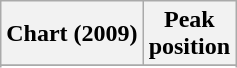<table class="wikitable sortable plainrowheaders" style="text-align:center">
<tr>
<th scope="col">Chart (2009)</th>
<th scope="col">Peak<br>position</th>
</tr>
<tr>
</tr>
<tr>
</tr>
<tr>
</tr>
<tr>
</tr>
<tr>
</tr>
<tr>
</tr>
<tr>
</tr>
<tr>
</tr>
<tr>
</tr>
<tr>
</tr>
<tr>
</tr>
<tr>
</tr>
<tr>
</tr>
<tr>
</tr>
<tr>
</tr>
<tr>
</tr>
<tr>
</tr>
<tr>
</tr>
<tr>
</tr>
<tr>
</tr>
<tr>
</tr>
</table>
